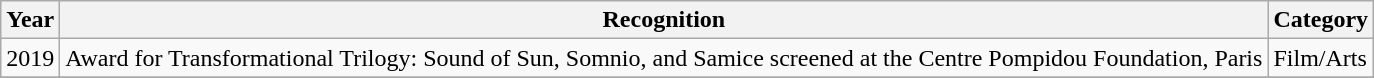<table class="wikitable">
<tr>
<th>Year</th>
<th>Recognition</th>
<th>Category</th>
</tr>
<tr>
<td>2019</td>
<td>Award for Transformational Trilogy: Sound of Sun, Somnio, and Samice screened at the Centre Pompidou Foundation, Paris</td>
<td>Film/Arts</td>
</tr>
<tr>
</tr>
</table>
